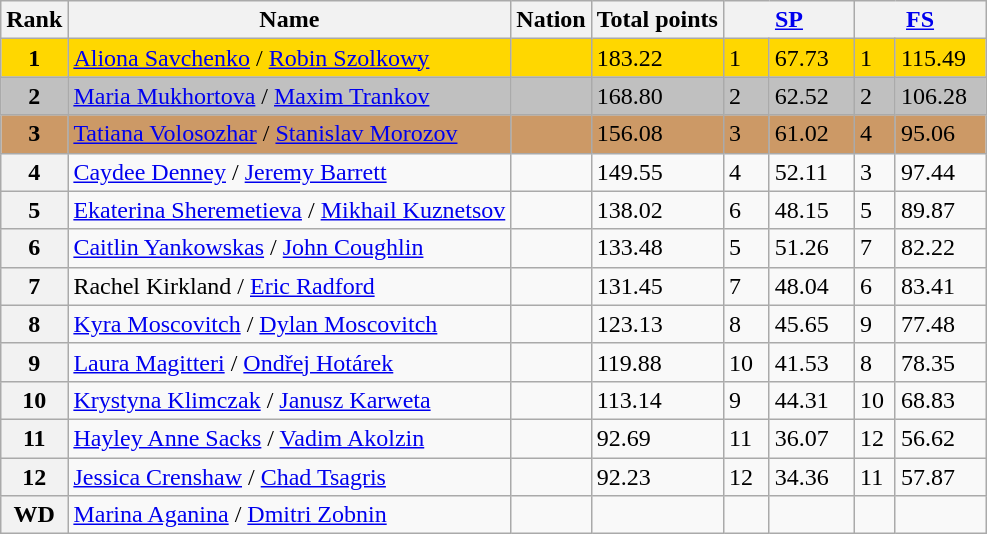<table class="wikitable">
<tr>
<th>Rank</th>
<th>Name</th>
<th>Nation</th>
<th>Total points</th>
<th colspan="2" width="80px"><a href='#'>SP</a></th>
<th colspan="2" width="80px"><a href='#'>FS</a></th>
</tr>
<tr bgcolor="gold">
<td align="center"><strong>1</strong></td>
<td><a href='#'>Aliona Savchenko</a> / <a href='#'>Robin Szolkowy</a></td>
<td></td>
<td>183.22</td>
<td>1</td>
<td>67.73</td>
<td>1</td>
<td>115.49</td>
</tr>
<tr bgcolor="silver">
<td align="center"><strong>2</strong></td>
<td><a href='#'>Maria Mukhortova</a> / <a href='#'>Maxim Trankov</a></td>
<td></td>
<td>168.80</td>
<td>2</td>
<td>62.52</td>
<td>2</td>
<td>106.28</td>
</tr>
<tr bgcolor="cc9966">
<td align="center"><strong>3</strong></td>
<td><a href='#'>Tatiana Volosozhar</a> / <a href='#'>Stanislav Morozov</a></td>
<td></td>
<td>156.08</td>
<td>3</td>
<td>61.02</td>
<td>4</td>
<td>95.06</td>
</tr>
<tr>
<th>4</th>
<td><a href='#'>Caydee Denney</a> / <a href='#'>Jeremy Barrett</a></td>
<td></td>
<td>149.55</td>
<td>4</td>
<td>52.11</td>
<td>3</td>
<td>97.44</td>
</tr>
<tr>
<th>5</th>
<td><a href='#'>Ekaterina Sheremetieva</a> / <a href='#'>Mikhail Kuznetsov</a></td>
<td></td>
<td>138.02</td>
<td>6</td>
<td>48.15</td>
<td>5</td>
<td>89.87</td>
</tr>
<tr>
<th>6</th>
<td><a href='#'>Caitlin Yankowskas</a> / <a href='#'>John Coughlin</a></td>
<td></td>
<td>133.48</td>
<td>5</td>
<td>51.26</td>
<td>7</td>
<td>82.22</td>
</tr>
<tr>
<th>7</th>
<td>Rachel Kirkland / <a href='#'>Eric Radford</a></td>
<td></td>
<td>131.45</td>
<td>7</td>
<td>48.04</td>
<td>6</td>
<td>83.41</td>
</tr>
<tr>
<th>8</th>
<td><a href='#'>Kyra Moscovitch</a> / <a href='#'>Dylan Moscovitch</a></td>
<td></td>
<td>123.13</td>
<td>8</td>
<td>45.65</td>
<td>9</td>
<td>77.48</td>
</tr>
<tr>
<th>9</th>
<td><a href='#'>Laura Magitteri</a> / <a href='#'>Ondřej Hotárek</a></td>
<td></td>
<td>119.88</td>
<td>10</td>
<td>41.53</td>
<td>8</td>
<td>78.35</td>
</tr>
<tr>
<th>10</th>
<td><a href='#'>Krystyna Klimczak</a> / <a href='#'>Janusz Karweta</a></td>
<td></td>
<td>113.14</td>
<td>9</td>
<td>44.31</td>
<td>10</td>
<td>68.83</td>
</tr>
<tr>
<th>11</th>
<td><a href='#'>Hayley Anne Sacks</a> / <a href='#'>Vadim Akolzin</a></td>
<td></td>
<td>92.69</td>
<td>11</td>
<td>36.07</td>
<td>12</td>
<td>56.62</td>
</tr>
<tr>
<th>12</th>
<td><a href='#'>Jessica Crenshaw</a> / <a href='#'>Chad Tsagris</a></td>
<td></td>
<td>92.23</td>
<td>12</td>
<td>34.36</td>
<td>11</td>
<td>57.87</td>
</tr>
<tr>
<th>WD</th>
<td><a href='#'>Marina Aganina</a> / <a href='#'>Dmitri Zobnin</a></td>
<td></td>
<td></td>
<td></td>
<td></td>
<td></td>
<td></td>
</tr>
</table>
